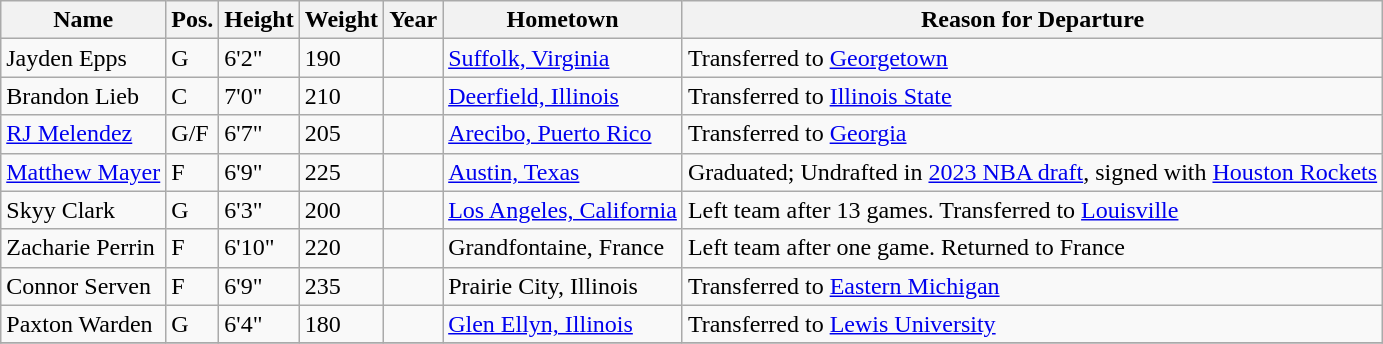<table class="wikitable sortable" style="font-size:100%;" border="1">
<tr>
<th>Name</th>
<th>Pos.</th>
<th>Height</th>
<th>Weight</th>
<th>Year</th>
<th>Hometown</th>
<th ! class="unsortable">Reason for Departure</th>
</tr>
<tr>
<td>Jayden Epps</td>
<td>G</td>
<td>6'2"</td>
<td>190</td>
<td></td>
<td><a href='#'>Suffolk, Virginia</a></td>
<td>Transferred to <a href='#'>Georgetown</a></td>
</tr>
<tr>
<td>Brandon Lieb</td>
<td>C</td>
<td>7'0"</td>
<td>210</td>
<td></td>
<td><a href='#'>Deerfield, Illinois</a></td>
<td>Transferred to <a href='#'>Illinois State</a></td>
</tr>
<tr>
<td><a href='#'>RJ Melendez</a></td>
<td>G/F</td>
<td>6'7"</td>
<td>205</td>
<td></td>
<td><a href='#'>Arecibo, Puerto Rico</a></td>
<td>Transferred to <a href='#'>Georgia</a></td>
</tr>
<tr>
<td><a href='#'>Matthew Mayer</a></td>
<td>F</td>
<td>6'9"</td>
<td>225</td>
<td></td>
<td><a href='#'>Austin, Texas</a></td>
<td>Graduated; Undrafted in <a href='#'>2023 NBA draft</a>, signed with <a href='#'>Houston Rockets</a></td>
</tr>
<tr>
<td>Skyy Clark</td>
<td>G</td>
<td>6'3"</td>
<td>200</td>
<td></td>
<td><a href='#'>Los Angeles, California</a></td>
<td>Left team after 13 games. Transferred to <a href='#'>Louisville</a></td>
</tr>
<tr>
<td>Zacharie Perrin</td>
<td>F</td>
<td>6'10"</td>
<td>220</td>
<td></td>
<td>Grandfontaine, France</td>
<td>Left team after one game. Returned to France</td>
</tr>
<tr>
<td>Connor Serven</td>
<td>F</td>
<td>6'9"</td>
<td>235</td>
<td></td>
<td>Prairie City, Illinois</td>
<td>Transferred to <a href='#'>Eastern Michigan</a></td>
</tr>
<tr>
<td>Paxton Warden</td>
<td>G</td>
<td>6'4"</td>
<td>180</td>
<td></td>
<td><a href='#'>Glen Ellyn, Illinois</a></td>
<td>Transferred to <a href='#'>Lewis University</a></td>
</tr>
<tr>
</tr>
</table>
